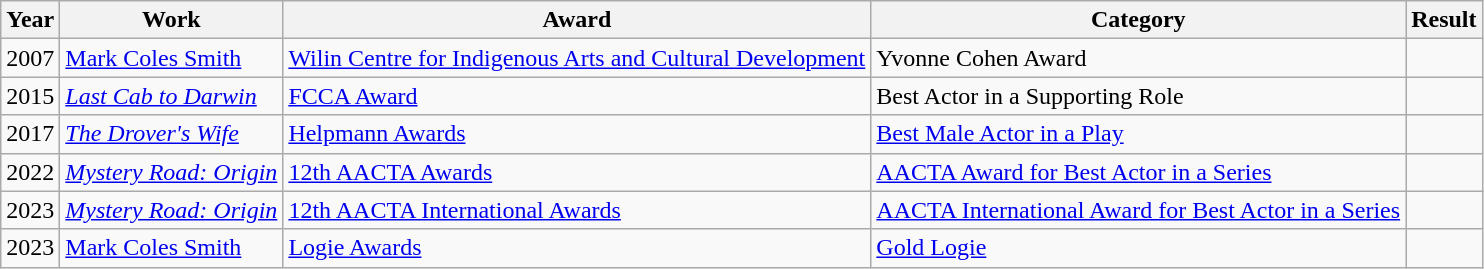<table class=wikitable>
<tr>
<th>Year</th>
<th>Work</th>
<th>Award</th>
<th>Category</th>
<th>Result</th>
</tr>
<tr>
<td>2007</td>
<td><a href='#'>Mark Coles Smith</a></td>
<td><a href='#'>Wilin Centre for Indigenous Arts and Cultural Development</a></td>
<td>Yvonne Cohen Award</td>
<td></td>
</tr>
<tr>
<td>2015</td>
<td><em><a href='#'>Last Cab to Darwin</a></em></td>
<td><a href='#'>FCCA Award</a></td>
<td>Best Actor in a Supporting Role</td>
<td></td>
</tr>
<tr>
<td>2017</td>
<td><em><a href='#'>The Drover's Wife</a></em></td>
<td><a href='#'>Helpmann Awards</a></td>
<td><a href='#'>Best Male Actor in a Play</a></td>
<td></td>
</tr>
<tr>
<td>2022</td>
<td><em><a href='#'>Mystery Road: Origin</a></em></td>
<td><a href='#'>12th AACTA Awards</a></td>
<td><a href='#'>AACTA Award for Best Actor in a Series</a></td>
<td></td>
</tr>
<tr>
<td>2023</td>
<td><em><a href='#'>Mystery Road: Origin</a></em></td>
<td><a href='#'>12th AACTA International Awards</a></td>
<td><a href='#'>AACTA International Award for Best Actor in a Series</a></td>
<td></td>
</tr>
<tr>
<td>2023</td>
<td><a href='#'>Mark Coles Smith</a></td>
<td><a href='#'>Logie Awards</a></td>
<td><a href='#'>Gold Logie</a></td>
<td></td>
</tr>
</table>
